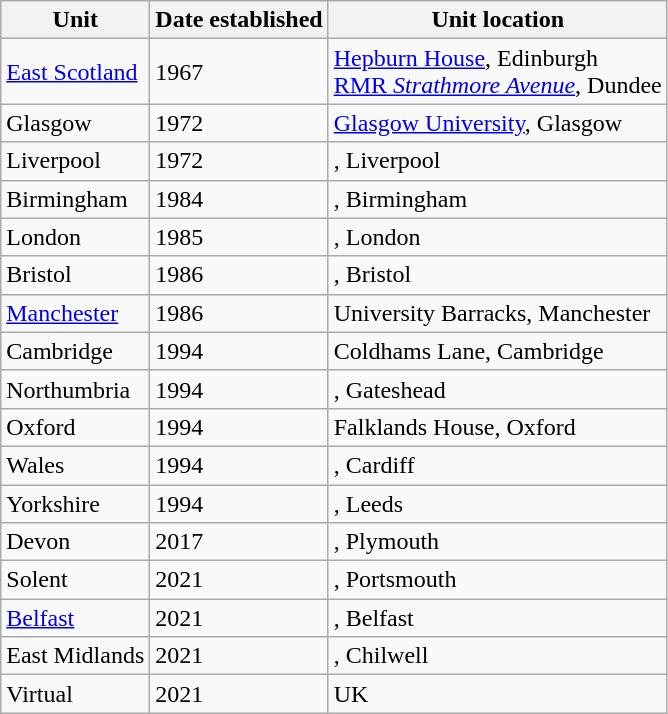<table class="wikitable" style="text-align:left">
<tr>
<th>Unit</th>
<th>Date established</th>
<th>Unit location</th>
</tr>
<tr>
<td><a href='#'>East Scotland</a></td>
<td>1967</td>
<td><a href='#'>Hepburn House</a>, Edinburgh <br> <a href='#'>RMR <em>Strathmore Avenue</em></a>, Dundee</td>
</tr>
<tr>
<td>Glasgow</td>
<td>1972</td>
<td><a href='#'>Glasgow University</a>, Glasgow</td>
</tr>
<tr>
<td>Liverpool</td>
<td>1972</td>
<td>, Liverpool</td>
</tr>
<tr>
<td>Birmingham</td>
<td>1984</td>
<td>, Birmingham</td>
</tr>
<tr>
<td>London</td>
<td>1985</td>
<td>, London</td>
</tr>
<tr>
<td>Bristol</td>
<td>1986</td>
<td>, Bristol</td>
</tr>
<tr>
<td><a href='#'>Manchester</a></td>
<td>1986</td>
<td>University Barracks, Manchester</td>
</tr>
<tr>
<td>Cambridge</td>
<td>1994</td>
<td>Coldhams Lane, Cambridge</td>
</tr>
<tr>
<td>Northumbria</td>
<td>1994</td>
<td>, Gateshead</td>
</tr>
<tr>
<td>Oxford</td>
<td>1994</td>
<td>Falklands House, Oxford</td>
</tr>
<tr>
<td>Wales</td>
<td>1994</td>
<td>, Cardiff</td>
</tr>
<tr>
<td>Yorkshire</td>
<td>1994</td>
<td>, Leeds</td>
</tr>
<tr>
<td>Devon</td>
<td>2017</td>
<td>, Plymouth</td>
</tr>
<tr>
<td>Solent</td>
<td>2021</td>
<td>, Portsmouth</td>
</tr>
<tr>
<td><a href='#'>Belfast</a></td>
<td>2021</td>
<td>, Belfast</td>
</tr>
<tr>
<td>East Midlands</td>
<td>2021</td>
<td>, Chilwell</td>
</tr>
<tr>
<td>Virtual</td>
<td>2021</td>
<td>UK</td>
</tr>
</table>
